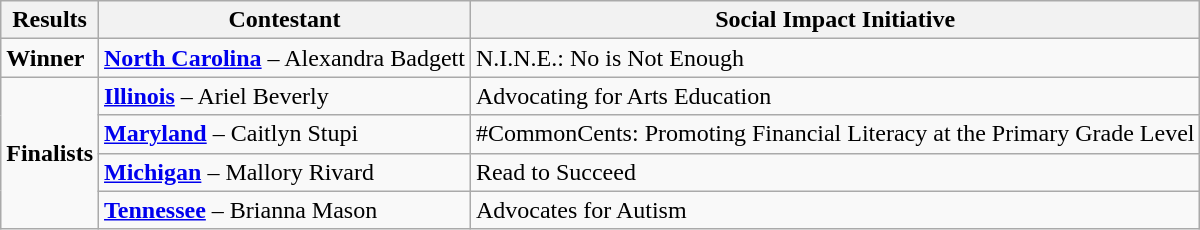<table class="wikitable">
<tr>
<th>Results</th>
<th>Contestant</th>
<th>Social Impact Initiative</th>
</tr>
<tr>
<td><strong>Winner</strong></td>
<td> <strong><a href='#'>North Carolina</a></strong> – Alexandra Badgett</td>
<td>N.I.N.E.: No is Not Enough</td>
</tr>
<tr>
<td rowspan=4><strong>Finalists</strong></td>
<td> <strong><a href='#'>Illinois</a></strong> – Ariel Beverly</td>
<td>Advocating for Arts Education</td>
</tr>
<tr>
<td> <strong><a href='#'>Maryland</a></strong> – Caitlyn Stupi</td>
<td>#CommonCents: Promoting Financial Literacy at the Primary Grade Level</td>
</tr>
<tr>
<td> <strong><a href='#'>Michigan</a></strong> – Mallory Rivard</td>
<td>Read to Succeed</td>
</tr>
<tr>
<td> <strong><a href='#'>Tennessee</a></strong> – Brianna Mason</td>
<td>Advocates for Autism</td>
</tr>
</table>
